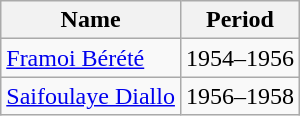<table class="wikitable">
<tr>
<th>Name</th>
<th>Period</th>
</tr>
<tr>
<td><a href='#'>Framoi Bérété</a></td>
<td>1954–1956</td>
</tr>
<tr>
<td><a href='#'>Saifoulaye Diallo</a></td>
<td>1956–1958</td>
</tr>
</table>
